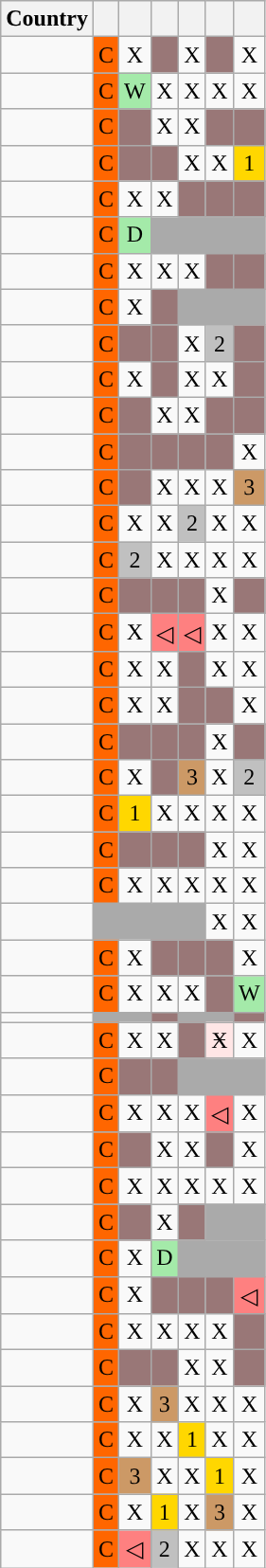<table class="wikitable collapsible collapsed" style="margin:10px;text-align:center;">
<tr>
<th scope="col">Country</th>
<th scope="col"><s></s></th>
<th scope="col"></th>
<th scope="col"></th>
<th scope="col"></th>
<th scope="col"></th>
<th scope="col"></th>
</tr>
<tr>
<td align=left></td>
<td style="background:#F60;">C</td>
<td>X</td>
<td style="background:#977;color:white;"></td>
<td>X</td>
<td style="background:#977;color:white;"></td>
<td>X</td>
</tr>
<tr>
<td align=left></td>
<td style="background:#F60;">C</td>
<td style="background:#A4EAA9;">W</td>
<td>X</td>
<td>X</td>
<td>X</td>
<td>X</td>
</tr>
<tr>
<td align=left></td>
<td style="background:#F60;">C</td>
<td style="background:#977;color:white;"></td>
<td>X</td>
<td>X</td>
<td style="background:#977;color:white;"></td>
<td style="background:#977;color:white;"></td>
</tr>
<tr>
<td align=left></td>
<td style="background:#F60;">C</td>
<td style="background:#977;color:white;"></td>
<td style="background:#977;color:white;"></td>
<td>X</td>
<td>X</td>
<td style="background:gold">1</td>
</tr>
<tr>
<td align=left></td>
<td style="background:#F60;">C</td>
<td>X</td>
<td>X</td>
<td style="background:#977;color:white;"></td>
<td style="background:#977;color:white;"></td>
<td style="background:#977;color:white;"></td>
</tr>
<tr>
<td align=left></td>
<td style="background:#F60;">C</td>
<td style="background:#A4EAA9;">D</td>
<td colspan=4 style="background:#AAA;"></td>
</tr>
<tr>
<td align=left></td>
<td style="background:#F60;">C</td>
<td>X</td>
<td>X</td>
<td>X</td>
<td style="background:#977;color:white;"></td>
<td style="background:#977;color:white;"></td>
</tr>
<tr>
<td align=left></td>
<td style="background:#F60;">C</td>
<td>X</td>
<td style="background:#977;color:white;"></td>
<td colspan=3 style="background:#AAA;"></td>
</tr>
<tr>
<td align=left></td>
<td style="background:#F60;">C</td>
<td style="background:#977;color:white;"></td>
<td style="background:#977;color:white;"></td>
<td>X</td>
<td style="background:silver">2</td>
<td style="background:#977;color:white;"></td>
</tr>
<tr>
<td align=left></td>
<td style="background:#F60;">C</td>
<td>X</td>
<td style="background:#977;color:white;"></td>
<td>X</td>
<td>X</td>
<td style="background:#977;color:white;"></td>
</tr>
<tr>
<td align=left></td>
<td style="background:#F60;">C</td>
<td style="background:#977;color:white;"></td>
<td>X</td>
<td>X</td>
<td style="background:#977;color:white;"></td>
<td style="background:#977;color:white;"></td>
</tr>
<tr>
<td align=left></td>
<td style="background:#F60;">C</td>
<td style="background:#977;color:white;"></td>
<td style="background:#977;color:white;"></td>
<td style="background:#977;color:white;"></td>
<td style="background:#977;color:white;"></td>
<td>X</td>
</tr>
<tr>
<td align=left></td>
<td style="background:#F60;">C</td>
<td style="background:#977;color:white;"></td>
<td>X</td>
<td>X</td>
<td>X</td>
<td style="background:#C96;">3</td>
</tr>
<tr>
<td align=left></td>
<td style="background:#F60;">C</td>
<td>X</td>
<td>X</td>
<td style="background:silver">2</td>
<td>X</td>
<td>X</td>
</tr>
<tr>
<td align=left></td>
<td style="background:#F60;">C</td>
<td style="background:silver">2</td>
<td>X</td>
<td>X</td>
<td>X</td>
<td>X</td>
</tr>
<tr>
<td align=left></td>
<td style="background:#F60;">C</td>
<td style="background:#977;color:white;"></td>
<td style="background:#977;color:white;"></td>
<td style="background:#977;color:white;"></td>
<td>X</td>
<td style="background:#977;color:white;"></td>
</tr>
<tr>
<td align=left></td>
<td style="background:#F60;">C</td>
<td>X</td>
<td bgcolor="#FE8080">◁</td>
<td bgcolor="#FE8080">◁</td>
<td>X</td>
<td>X</td>
</tr>
<tr>
<td align=left></td>
<td style="background:#F60;">C</td>
<td>X</td>
<td>X</td>
<td style="background:#977;color:white;"></td>
<td>X</td>
<td>X</td>
</tr>
<tr>
<td align=left></td>
<td style="background:#F60;">C</td>
<td>X</td>
<td>X</td>
<td style="background:#977;color:white;"></td>
<td style="background:#977;color:white;"></td>
<td>X</td>
</tr>
<tr>
<td align=left></td>
<td style="background:#F60;">C</td>
<td style="background:#977;color:white;"></td>
<td style="background:#977;color:white;"></td>
<td style="background:#977;color:white;"></td>
<td>X</td>
<td style="background:#977;color:white;"></td>
</tr>
<tr>
<td align=left></td>
<td style="background:#F60;">C</td>
<td>X</td>
<td style="background:#977;color:white;"></td>
<td style="background:#C96;">3</td>
<td>X</td>
<td style="background:silver">2</td>
</tr>
<tr>
<td align=left></td>
<td style="background:#F60;">C</td>
<td style="background:gold">1</td>
<td>X</td>
<td>X</td>
<td>X</td>
<td>X</td>
</tr>
<tr>
<td align=left></td>
<td style="background:#F60;">C</td>
<td style="background:#977;color:white;"></td>
<td style="background:#977;color:white;"></td>
<td style="background:#977;color:white;"></td>
<td>X</td>
<td>X</td>
</tr>
<tr>
<td align=left></td>
<td style="background:#F60;">C</td>
<td>X</td>
<td>X</td>
<td>X</td>
<td>X</td>
<td>X</td>
</tr>
<tr>
<td align=left></td>
<td colspan=4 style="background:#AAA;"></td>
<td>X</td>
<td>X</td>
</tr>
<tr>
<td align=left></td>
<td style="background:#F60;">C</td>
<td>X</td>
<td style="background:#977;color:white;"></td>
<td style="background:#977;color:white;"></td>
<td style="background:#977;color:white;"></td>
<td>X</td>
</tr>
<tr>
<td align=left></td>
<td style="background:#F60;">C</td>
<td>X</td>
<td>X</td>
<td>X</td>
<td style="background:#977;color:white;"></td>
<td style="background:#A4EAA9;">W</td>
</tr>
<tr>
<td align=left></td>
<td colspan=2 style="background:#AAA;"></td>
<td style="background:#977;color:white;"></td>
<td colspan=2 style="background:#AAA;"></td>
<td style="background:#977;color:white;"></td>
</tr>
<tr>
<td align=left></td>
<td style="background:#F60;">C</td>
<td>X</td>
<td>X</td>
<td style="background:#977;color:white;"></td>
<td style="background:#FFE6E6;">Ӿ</td>
<td>X</td>
</tr>
<tr>
<td align=left></td>
<td style="background:#F60;">C</td>
<td style="background:#977;color:white;"></td>
<td style="background:#977;color:white;"></td>
<td colspan=3 style="background:#AAA;"></td>
</tr>
<tr>
<td align=left></td>
<td style="background:#F60;">C</td>
<td>X</td>
<td>X</td>
<td>X</td>
<td bgcolor="#FE8080">◁</td>
<td>X</td>
</tr>
<tr>
<td align=left></td>
<td style="background:#F60;">C</td>
<td style="background:#977;color:white;"></td>
<td>X</td>
<td>X</td>
<td style="background:#977;color:white;"></td>
<td>X</td>
</tr>
<tr>
<td align=left></td>
<td style="background:#F60;">C</td>
<td>X</td>
<td>X</td>
<td>X</td>
<td>X</td>
<td>X</td>
</tr>
<tr>
<td align=left></td>
<td style="background:#F60;">C</td>
<td style="background:#977;color:white;"></td>
<td>X</td>
<td style="background:#977;color:white;"></td>
<td colspan=2 style="background:#AAA;"></td>
</tr>
<tr>
<td align=left></td>
<td style="background:#F60;">C</td>
<td>X</td>
<td style="background:#A4EAA9;">D</td>
<td colspan=3 style="background:#AAA;"></td>
</tr>
<tr>
<td align=left></td>
<td style="background:#F60;">C</td>
<td>X</td>
<td style="background:#977;color:white;"></td>
<td style="background:#977;color:white;"></td>
<td style="background:#977;color:white;"></td>
<td bgcolor="#FE8080">◁</td>
</tr>
<tr>
<td align=left></td>
<td style="background:#F60;">C</td>
<td>X</td>
<td>X</td>
<td>X</td>
<td>X</td>
<td style="background:#977;color:white;"></td>
</tr>
<tr>
<td align=left></td>
<td style="background:#F60;">C</td>
<td style="background:#977;color:white;"></td>
<td style="background:#977;color:white;"></td>
<td>X</td>
<td>X</td>
<td style="background:#977;color:white;"></td>
</tr>
<tr>
<td align=left></td>
<td style="background:#F60;">C</td>
<td>X</td>
<td style="background:#C96;">3</td>
<td>X</td>
<td>X</td>
<td>X</td>
</tr>
<tr>
<td align=left></td>
<td style="background:#F60;">C</td>
<td>X</td>
<td>X</td>
<td style="background:gold">1</td>
<td>X</td>
<td>X</td>
</tr>
<tr>
<td align=left></td>
<td style="background:#F60;">C</td>
<td style="background:#C96;">3</td>
<td>X</td>
<td>X</td>
<td style="background:gold">1</td>
<td>X</td>
</tr>
<tr>
<td align=left></td>
<td style="background:#F60;">C</td>
<td>X</td>
<td style="background:gold">1</td>
<td>X</td>
<td style="background:#C96;">3</td>
<td>X</td>
</tr>
<tr>
<td align=left></td>
<td style="background:#F60;">C</td>
<td bgcolor="#FE8080">◁</td>
<td style="background:silver">2</td>
<td>X</td>
<td>X</td>
<td>X</td>
</tr>
</table>
